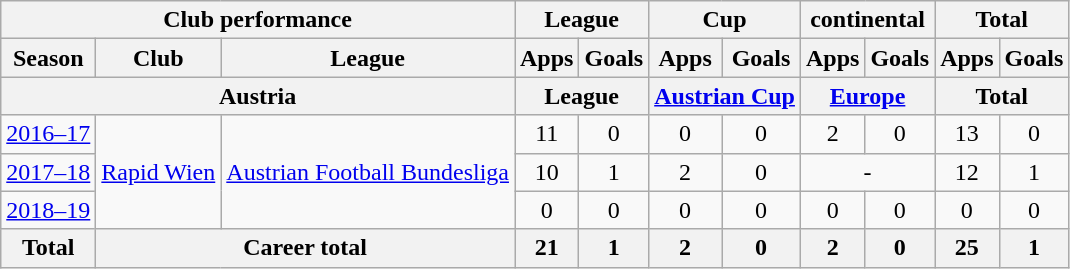<table class="wikitable" style="text-align:center">
<tr>
<th colspan=3>Club performance</th>
<th colspan=2>League</th>
<th colspan=2>Cup</th>
<th colspan=2>continental</th>
<th colspan=2>Total</th>
</tr>
<tr>
<th>Season</th>
<th>Club</th>
<th>League</th>
<th>Apps</th>
<th>Goals</th>
<th>Apps</th>
<th>Goals</th>
<th>Apps</th>
<th>Goals</th>
<th>Apps</th>
<th>Goals</th>
</tr>
<tr>
<th colspan=3>Austria</th>
<th colspan=2>League</th>
<th colspan=2><a href='#'>Austrian Cup</a></th>
<th colspan=2><a href='#'>Europe</a></th>
<th colspan=2>Total</th>
</tr>
<tr>
<td><a href='#'>2016–17</a></td>
<td rowspan=3><a href='#'>Rapid Wien</a></td>
<td rowspan=3><a href='#'>Austrian Football Bundesliga</a></td>
<td>11</td>
<td>0</td>
<td>0</td>
<td>0</td>
<td>2</td>
<td>0</td>
<td>13</td>
<td>0</td>
</tr>
<tr>
<td><a href='#'>2017–18</a></td>
<td>10</td>
<td>1</td>
<td>2</td>
<td>0</td>
<td colspan=2>-</td>
<td>12</td>
<td>1</td>
</tr>
<tr>
<td><a href='#'>2018–19</a></td>
<td>0</td>
<td>0</td>
<td>0</td>
<td>0</td>
<td>0</td>
<td>0</td>
<td>0</td>
<td>0</td>
</tr>
<tr>
<th>Total</th>
<th colspan=2>Career total</th>
<th>21</th>
<th>1</th>
<th>2</th>
<th>0</th>
<th>2</th>
<th>0</th>
<th>25</th>
<th>1</th>
</tr>
</table>
